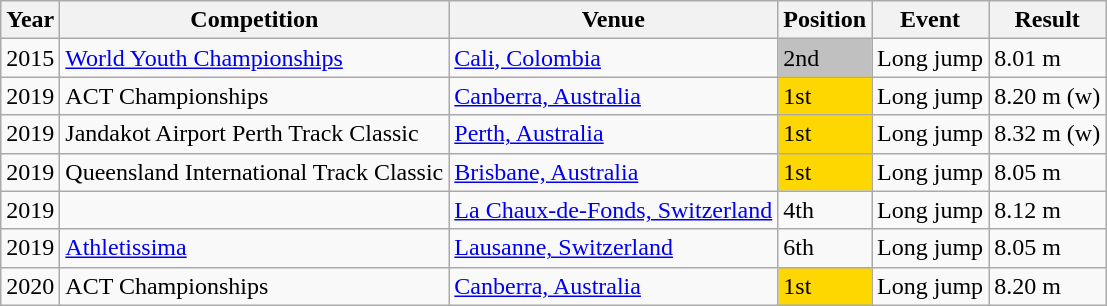<table class="wikitable sortable">
<tr>
<th>Year</th>
<th>Competition</th>
<th>Venue</th>
<th>Position</th>
<th>Event</th>
<th>Result</th>
</tr>
<tr>
<td>2015</td>
<td><a href='#'>World Youth Championships</a></td>
<td><a href='#'>Cali, Colombia</a></td>
<td bgcolor=silver>2nd</td>
<td>Long jump</td>
<td>8.01 m</td>
</tr>
<tr>
<td>2019</td>
<td>ACT Championships</td>
<td><a href='#'>Canberra, Australia</a></td>
<td bgcolor=gold>1st</td>
<td>Long jump</td>
<td>8.20 m (w)</td>
</tr>
<tr>
<td>2019</td>
<td>Jandakot Airport Perth Track Classic</td>
<td><a href='#'>Perth, Australia</a></td>
<td bgcolor=gold>1st</td>
<td>Long jump</td>
<td>8.32 m (w)</td>
</tr>
<tr>
<td>2019</td>
<td>Queensland International Track Classic</td>
<td><a href='#'>Brisbane, Australia</a></td>
<td bgcolor=gold>1st</td>
<td>Long jump</td>
<td>8.05 m</td>
</tr>
<tr>
<td>2019</td>
<td></td>
<td><a href='#'>La Chaux-de-Fonds, Switzerland</a></td>
<td>4th</td>
<td>Long jump</td>
<td>8.12 m</td>
</tr>
<tr>
<td>2019</td>
<td><a href='#'>Athletissima</a></td>
<td><a href='#'>Lausanne, Switzerland</a></td>
<td>6th</td>
<td>Long jump</td>
<td>8.05 m</td>
</tr>
<tr>
<td>2020</td>
<td>ACT Championships</td>
<td><a href='#'>Canberra, Australia</a></td>
<td bgcolor=gold>1st</td>
<td>Long jump</td>
<td>8.20 m</td>
</tr>
</table>
